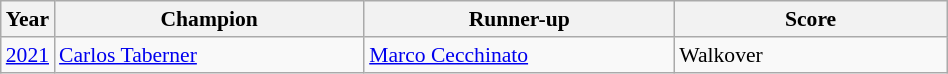<table class="wikitable" style="font-size:90%">
<tr>
<th>Year</th>
<th width="200">Champion</th>
<th width="200">Runner-up</th>
<th width="175">Score</th>
</tr>
<tr>
<td><a href='#'>2021</a></td>
<td> <a href='#'>Carlos Taberner</a></td>
<td> <a href='#'>Marco Cecchinato</a></td>
<td>Walkover</td>
</tr>
</table>
